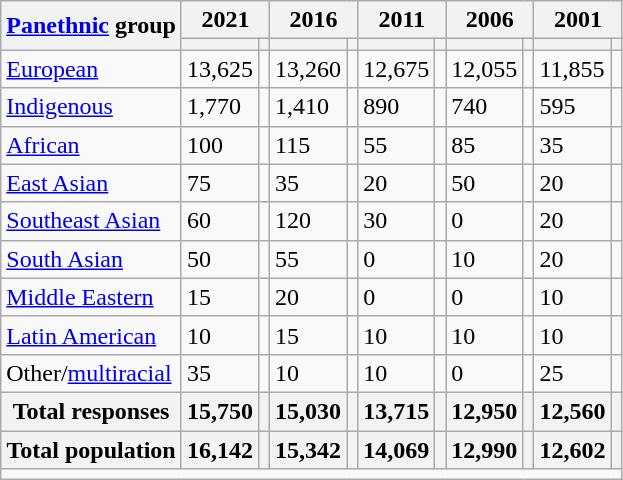<table class="wikitable collapsible sortable">
<tr>
<th rowspan="2"><a href='#'>Panethnic</a> group</th>
<th colspan="2">2021</th>
<th colspan="2">2016</th>
<th colspan="2">2011</th>
<th colspan="2">2006</th>
<th colspan="2">2001</th>
</tr>
<tr>
<th><a href='#'></a></th>
<th></th>
<th></th>
<th></th>
<th></th>
<th></th>
<th></th>
<th></th>
<th></th>
<th></th>
</tr>
<tr>
<td><a href='#'>European</a></td>
<td>13,625</td>
<td></td>
<td>13,260</td>
<td></td>
<td>12,675</td>
<td></td>
<td>12,055</td>
<td></td>
<td>11,855</td>
<td></td>
</tr>
<tr>
<td><a href='#'>Indigenous</a></td>
<td>1,770</td>
<td></td>
<td>1,410</td>
<td></td>
<td>890</td>
<td></td>
<td>740</td>
<td></td>
<td>595</td>
<td></td>
</tr>
<tr>
<td><a href='#'>African</a></td>
<td>100</td>
<td></td>
<td>115</td>
<td></td>
<td>55</td>
<td></td>
<td>85</td>
<td></td>
<td>35</td>
<td></td>
</tr>
<tr>
<td><a href='#'>East Asian</a></td>
<td>75</td>
<td></td>
<td>35</td>
<td></td>
<td>20</td>
<td></td>
<td>50</td>
<td></td>
<td>20</td>
<td></td>
</tr>
<tr>
<td><a href='#'>Southeast Asian</a></td>
<td>60</td>
<td></td>
<td>120</td>
<td></td>
<td>30</td>
<td></td>
<td>0</td>
<td></td>
<td>20</td>
<td></td>
</tr>
<tr>
<td><a href='#'>South Asian</a></td>
<td>50</td>
<td></td>
<td>55</td>
<td></td>
<td>0</td>
<td></td>
<td>10</td>
<td></td>
<td>20</td>
<td></td>
</tr>
<tr>
<td><a href='#'>Middle Eastern</a></td>
<td>15</td>
<td></td>
<td>20</td>
<td></td>
<td>0</td>
<td></td>
<td>0</td>
<td></td>
<td>10</td>
<td></td>
</tr>
<tr>
<td><a href='#'>Latin American</a></td>
<td>10</td>
<td></td>
<td>15</td>
<td></td>
<td>10</td>
<td></td>
<td>10</td>
<td></td>
<td>10</td>
<td></td>
</tr>
<tr>
<td>Other/<a href='#'>multiracial</a></td>
<td>35</td>
<td></td>
<td>10</td>
<td></td>
<td>10</td>
<td></td>
<td>0</td>
<td></td>
<td>25</td>
<td></td>
</tr>
<tr>
<th>Total responses</th>
<th>15,750</th>
<th></th>
<th>15,030</th>
<th></th>
<th>13,715</th>
<th></th>
<th>12,950</th>
<th></th>
<th>12,560</th>
<th></th>
</tr>
<tr class="sortbottom">
<th>Total population</th>
<th>16,142</th>
<th></th>
<th>15,342</th>
<th></th>
<th>14,069</th>
<th></th>
<th>12,990</th>
<th></th>
<th>12,602</th>
<th></th>
</tr>
<tr class="sortbottom">
<td colspan="11"></td>
</tr>
</table>
